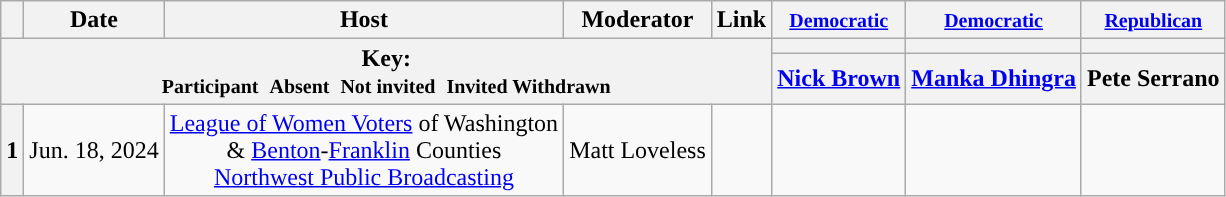<table class="wikitable" style="text-align:center;">
<tr>
<th scope="col"></th>
<th scope="col">Date</th>
<th scope="col">Host</th>
<th scope="col">Moderator</th>
<th scope="col">Link</th>
<th scope="col"><small><a href='#'>Democratic</a></small></th>
<th scope="col"><small><a href='#'>Democratic</a></small></th>
<th scope="col"><small><a href='#'>Republican</a></small></th>
</tr>
<tr>
<th colspan="5" rowspan="2">Key:<br> <small>Participant </small>  <small>Absent </small>  <small>Not invited </small>  <small>Invited  Withdrawn</small></th>
<th scope="col" style="background:"></th>
<th scope="col" style="background:"></th>
<th scope="col" style="background:"></th>
</tr>
<tr>
<th scope="col"><a href='#'>Nick Brown</a></th>
<th scope="col"><a href='#'>Manka Dhingra</a></th>
<th scope="col">Pete Serrano</th>
</tr>
<tr>
<th>1</th>
<td style="white-space:nowrap;">Jun. 18, 2024</td>
<td style="white-space:nowrap;"><a href='#'>League of Women Voters</a> of Washington<br>& <a href='#'>Benton</a>-<a href='#'>Franklin</a> Counties<br><a href='#'>Northwest Public Broadcasting</a></td>
<td style="white-space:nowrap;">Matt Loveless</td>
<td style="white-space:nowrap;"></td>
<td></td>
<td></td>
<td></td>
</tr>
</table>
